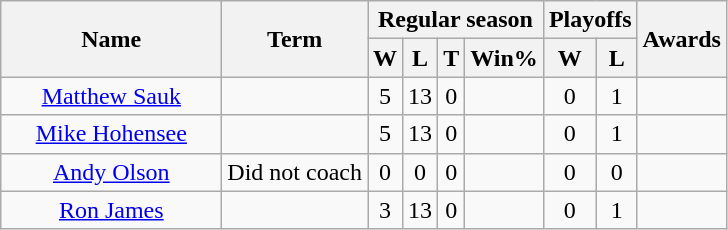<table class="wikitable">
<tr>
<th rowspan="2" style="width:140px;">Name</th>
<th rowspan="2">Term</th>
<th colspan="4">Regular season</th>
<th colspan="2">Playoffs</th>
<th rowspan="2">Awards</th>
</tr>
<tr>
<th>W</th>
<th>L</th>
<th>T</th>
<th>Win%</th>
<th>W</th>
<th>L</th>
</tr>
<tr>
<td style="text-align:center;"><a href='#'>Matthew Sauk</a></td>
<td style="text-align:center;"></td>
<td style="text-align:center;">5</td>
<td style="text-align:center;">13</td>
<td style="text-align:center;">0</td>
<td style="text-align:center;"></td>
<td style="text-align:center;">0</td>
<td style="text-align:center;">1</td>
<td style="text-align:center;"></td>
</tr>
<tr>
<td style="text-align:center;"><a href='#'>Mike Hohensee</a></td>
<td style="text-align:center;"></td>
<td style="text-align:center;">5</td>
<td style="text-align:center;">13</td>
<td style="text-align:center;">0</td>
<td style="text-align:center;"></td>
<td style="text-align:center;">0</td>
<td style="text-align:center;">1</td>
<td style="text-align:center;"></td>
</tr>
<tr>
<td style="text-align:center;"><a href='#'>Andy Olson</a></td>
<td style="text-align:center;">Did not coach</td>
<td style="text-align:center;">0</td>
<td style="text-align:center;">0</td>
<td style="text-align:center;">0</td>
<td style="text-align:center;"></td>
<td style="text-align:center;">0</td>
<td style="text-align:center;">0</td>
<td style="text-align:center;"></td>
</tr>
<tr>
<td style="text-align:center;"><a href='#'>Ron James</a></td>
<td style="text-align:center;"></td>
<td style="text-align:center;">3</td>
<td style="text-align:center;">13</td>
<td style="text-align:center;">0</td>
<td style="text-align:center;"></td>
<td style="text-align:center;">0</td>
<td style="text-align:center;">1</td>
<td style="text-align:center;"></td>
</tr>
</table>
